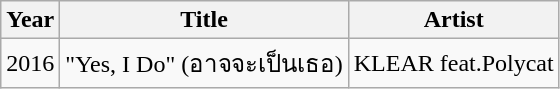<table class="wikitable">
<tr>
<th>Year</th>
<th>Title</th>
<th>Artist</th>
</tr>
<tr>
<td>2016</td>
<td>"Yes, I Do" (อาจจะเป็นเธอ)</td>
<td>KLEAR feat.Polycat</td>
</tr>
</table>
